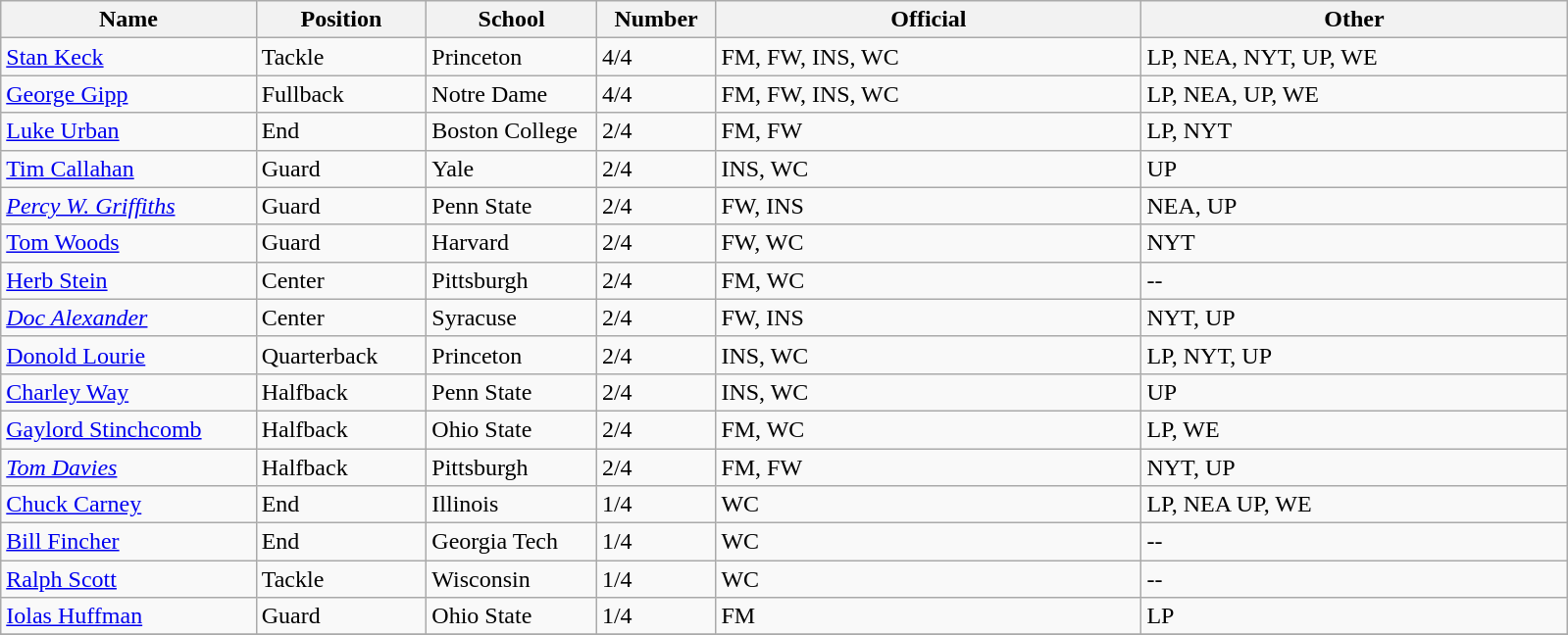<table class="wikitable sortable">
<tr>
<th bgcolor="#DDDDFF" width="15%">Name</th>
<th bgcolor="#DDDDFF" width="10%">Position</th>
<th bgcolor="#DDDDFF" width="10%">School</th>
<th bgcolor="#DDDDFF" width="7%">Number</th>
<th bgcolor="#DDDDFF" width="25%">Official</th>
<th bgcolor="#DDDDFF" width="25%">Other</th>
</tr>
<tr align="left">
<td><a href='#'>Stan Keck</a></td>
<td>Tackle</td>
<td>Princeton</td>
<td>4/4</td>
<td>FM, FW, INS, WC</td>
<td>LP, NEA, NYT, UP, WE</td>
</tr>
<tr align="left">
<td><a href='#'>George Gipp</a></td>
<td>Fullback</td>
<td>Notre Dame</td>
<td>4/4</td>
<td>FM, FW, INS, WC</td>
<td>LP, NEA, UP, WE</td>
</tr>
<tr align="left">
<td><a href='#'>Luke Urban</a></td>
<td>End</td>
<td>Boston College</td>
<td>2/4</td>
<td>FM, FW</td>
<td>LP, NYT</td>
</tr>
<tr align="left">
<td><a href='#'>Tim Callahan</a></td>
<td>Guard</td>
<td>Yale</td>
<td>2/4</td>
<td>INS, WC</td>
<td>UP</td>
</tr>
<tr align="left">
<td><em><a href='#'>Percy W. Griffiths</a></em></td>
<td>Guard</td>
<td>Penn State</td>
<td>2/4</td>
<td>FW, INS</td>
<td>NEA, UP</td>
</tr>
<tr align="left">
<td><a href='#'>Tom Woods</a></td>
<td>Guard</td>
<td>Harvard</td>
<td>2/4</td>
<td>FW, WC</td>
<td>NYT</td>
</tr>
<tr align="left">
<td><a href='#'>Herb Stein</a></td>
<td>Center</td>
<td>Pittsburgh</td>
<td>2/4</td>
<td>FM, WC</td>
<td>--</td>
</tr>
<tr align="left">
<td><em><a href='#'>Doc Alexander</a></em></td>
<td>Center</td>
<td>Syracuse</td>
<td>2/4</td>
<td>FW, INS</td>
<td>NYT, UP</td>
</tr>
<tr align="left">
<td><a href='#'>Donold Lourie</a></td>
<td>Quarterback</td>
<td>Princeton</td>
<td>2/4</td>
<td>INS, WC</td>
<td>LP, NYT, UP</td>
</tr>
<tr align="left">
<td><a href='#'>Charley Way</a></td>
<td>Halfback</td>
<td>Penn State</td>
<td>2/4</td>
<td>INS, WC</td>
<td>UP</td>
</tr>
<tr align="left">
<td><a href='#'>Gaylord Stinchcomb</a></td>
<td>Halfback</td>
<td>Ohio State</td>
<td>2/4</td>
<td>FM, WC</td>
<td>LP, WE</td>
</tr>
<tr align="left">
<td><em><a href='#'>Tom Davies</a></em></td>
<td>Halfback</td>
<td>Pittsburgh</td>
<td>2/4</td>
<td>FM, FW</td>
<td>NYT, UP</td>
</tr>
<tr align="left">
<td><a href='#'>Chuck Carney</a></td>
<td>End</td>
<td>Illinois</td>
<td>1/4</td>
<td>WC</td>
<td>LP, NEA UP, WE</td>
</tr>
<tr align="left">
<td><a href='#'>Bill Fincher</a></td>
<td>End</td>
<td>Georgia Tech</td>
<td>1/4</td>
<td>WC</td>
<td>--</td>
</tr>
<tr align="left">
<td><a href='#'>Ralph Scott</a></td>
<td>Tackle</td>
<td>Wisconsin</td>
<td>1/4</td>
<td>WC</td>
<td>--</td>
</tr>
<tr align="left">
<td><a href='#'>Iolas Huffman</a></td>
<td>Guard</td>
<td>Ohio State</td>
<td>1/4</td>
<td>FM</td>
<td>LP</td>
</tr>
<tr align="left">
</tr>
</table>
